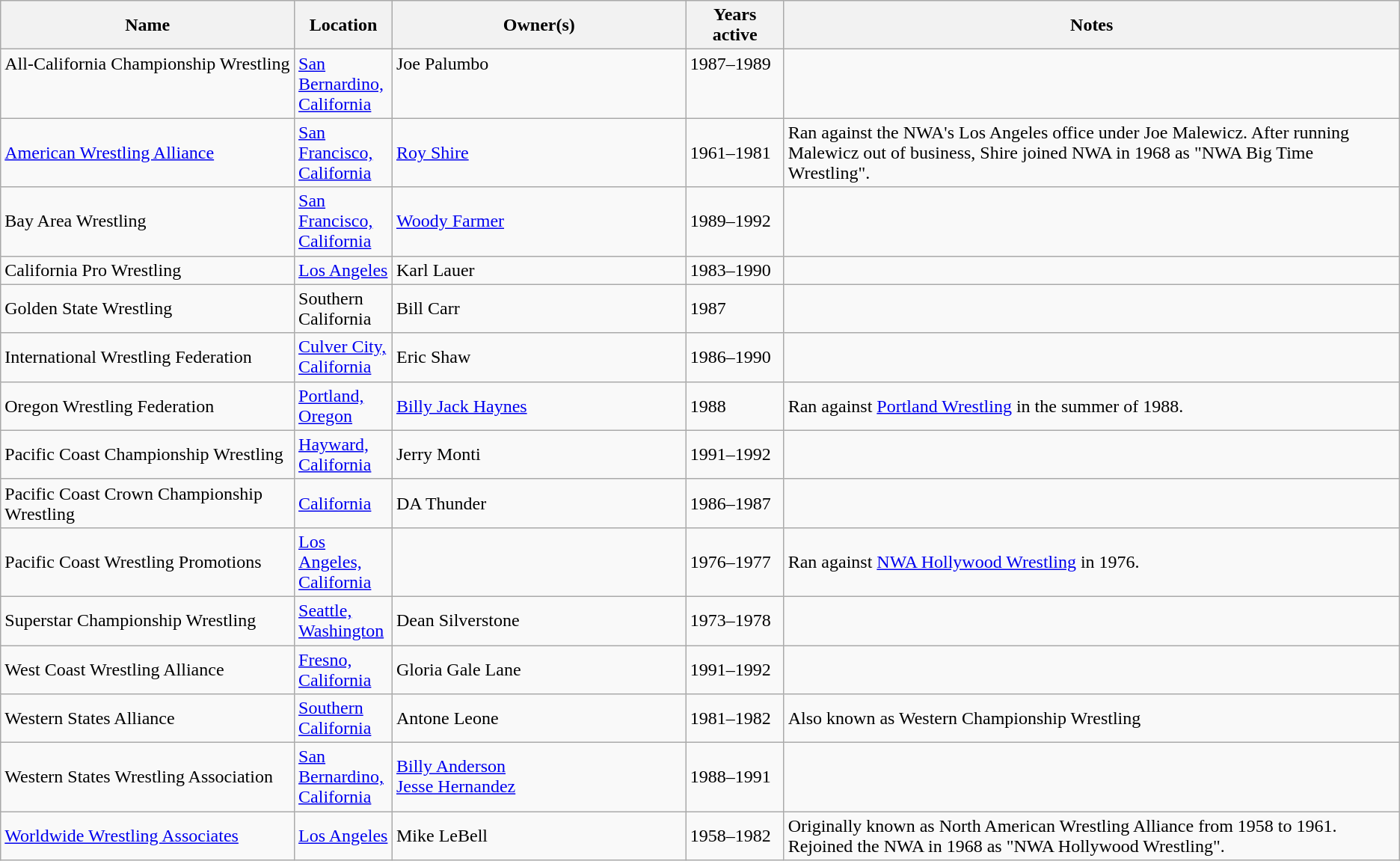<table class=wikitable>
<tr>
<th width="21%">Name</th>
<th width="7%">Location</th>
<th width="21%">Owner(s)</th>
<th width="7%">Years active</th>
<th width="55%">Notes</th>
</tr>
<tr valign="top">
<td>All-California Championship Wrestling</td>
<td><a href='#'>San Bernardino, California</a></td>
<td>Joe Palumbo</td>
<td>1987–1989</td>
<td></td>
</tr>
<tr>
<td><a href='#'>American Wrestling Alliance</a></td>
<td><a href='#'>San Francisco, California</a></td>
<td><a href='#'>Roy Shire</a></td>
<td>1961–1981</td>
<td>Ran against the NWA's Los Angeles office under Joe Malewicz. After running Malewicz out of business, Shire joined NWA in 1968 as "NWA Big Time Wrestling".</td>
</tr>
<tr>
<td>Bay Area Wrestling</td>
<td><a href='#'>San Francisco, California</a></td>
<td><a href='#'>Woody Farmer</a></td>
<td>1989–1992</td>
<td></td>
</tr>
<tr>
<td>California Pro Wrestling</td>
<td><a href='#'>Los Angeles</a></td>
<td>Karl Lauer</td>
<td>1983–1990</td>
<td></td>
</tr>
<tr>
<td>Golden State Wrestling</td>
<td>Southern California</td>
<td>Bill Carr</td>
<td>1987</td>
<td></td>
</tr>
<tr>
<td>International Wrestling Federation</td>
<td><a href='#'>Culver City, California</a></td>
<td>Eric Shaw</td>
<td>1986–1990</td>
<td></td>
</tr>
<tr>
<td>Oregon Wrestling Federation</td>
<td><a href='#'>Portland, Oregon</a></td>
<td><a href='#'>Billy Jack Haynes</a></td>
<td>1988</td>
<td>Ran against <a href='#'>Portland Wrestling</a> in the summer of 1988.</td>
</tr>
<tr>
<td>Pacific Coast Championship Wrestling</td>
<td><a href='#'>Hayward, California</a></td>
<td>Jerry Monti</td>
<td>1991–1992</td>
<td></td>
</tr>
<tr>
<td>Pacific Coast Crown Championship Wrestling</td>
<td><a href='#'>California</a></td>
<td>DA Thunder</td>
<td>1986–1987</td>
<td></td>
</tr>
<tr>
<td>Pacific Coast Wrestling Promotions</td>
<td><a href='#'>Los Angeles, California</a></td>
<td></td>
<td>1976–1977</td>
<td>Ran against <a href='#'>NWA Hollywood Wrestling</a> in 1976.</td>
</tr>
<tr>
<td>Superstar Championship Wrestling</td>
<td><a href='#'>Seattle, Washington</a></td>
<td>Dean Silverstone</td>
<td>1973–1978</td>
<td></td>
</tr>
<tr>
<td>West Coast Wrestling Alliance</td>
<td><a href='#'>Fresno, California</a></td>
<td>Gloria Gale Lane</td>
<td>1991–1992</td>
<td></td>
</tr>
<tr>
<td>Western States Alliance</td>
<td><a href='#'>Southern California</a></td>
<td>Antone Leone</td>
<td>1981–1982</td>
<td>Also known as Western Championship Wrestling</td>
</tr>
<tr>
<td>Western States Wrestling Association</td>
<td><a href='#'>San Bernardino, California</a></td>
<td><a href='#'>Billy Anderson</a><br><a href='#'>Jesse Hernandez</a></td>
<td>1988–1991</td>
<td></td>
</tr>
<tr>
<td><a href='#'>Worldwide Wrestling Associates</a></td>
<td><a href='#'>Los Angeles</a></td>
<td>Mike LeBell</td>
<td>1958–1982</td>
<td>Originally known as North American Wrestling Alliance from 1958 to 1961. Rejoined the NWA in 1968 as "NWA Hollywood Wrestling".</td>
</tr>
</table>
